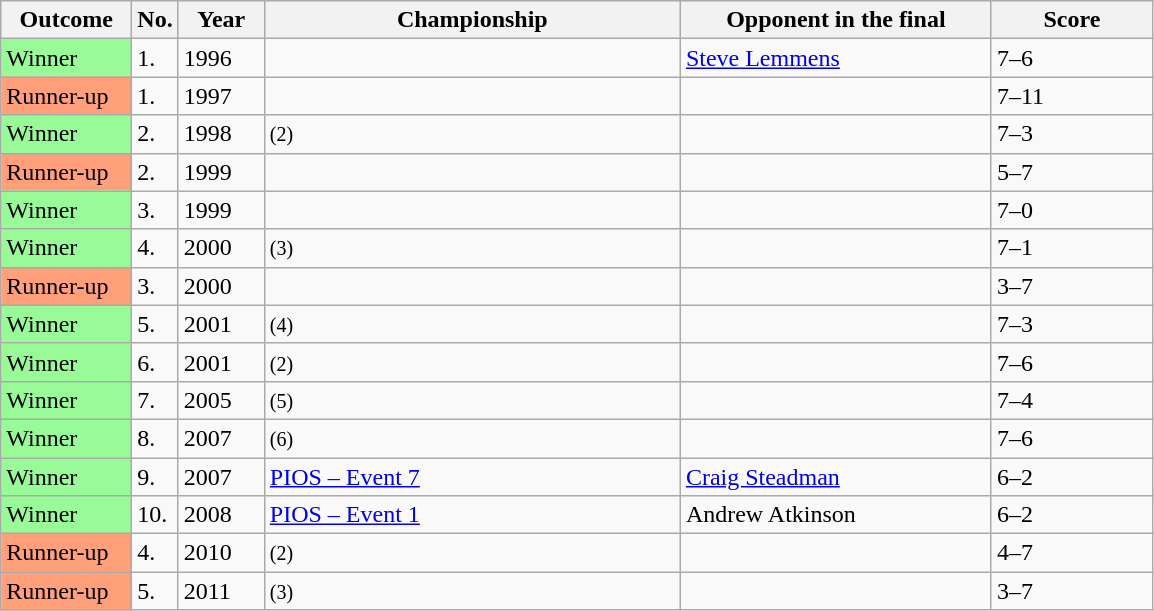<table class="sortable wikitable">
<tr>
<th width="80">Outcome</th>
<th width="20">No.</th>
<th width="50">Year</th>
<th style="width:270px;">Championship</th>
<th style="width:200px;">Opponent in the final</th>
<th style="width:100px;">Score</th>
</tr>
<tr>
<td style="background:#98fb98;">Winner</td>
<td>1.</td>
<td>1996</td>
<td></td>
<td> <a href='#'>Steve Lemmens</a></td>
<td>7–6</td>
</tr>
<tr>
<td style="background:#ffa07a;">Runner-up</td>
<td>1.</td>
<td>1997</td>
<td></td>
<td> </td>
<td>7–11</td>
</tr>
<tr>
<td style="background:#98fb98;">Winner</td>
<td>2.</td>
<td>1998</td>
<td> <small>(2)</small></td>
<td> </td>
<td>7–3</td>
</tr>
<tr>
<td style="background:#ffa07a;">Runner-up</td>
<td>2.</td>
<td>1999</td>
<td></td>
<td> </td>
<td>5–7</td>
</tr>
<tr>
<td style="background:#98fb98;">Winner</td>
<td>3.</td>
<td>1999</td>
<td></td>
<td> </td>
<td>7–0</td>
</tr>
<tr>
<td style="background:#98fb98;">Winner</td>
<td>4.</td>
<td>2000</td>
<td> <small>(3)</small></td>
<td> </td>
<td>7–1</td>
</tr>
<tr>
<td style="background:#ffa07a;">Runner-up</td>
<td>3.</td>
<td>2000</td>
<td></td>
<td> </td>
<td>3–7</td>
</tr>
<tr>
<td style="background:#98fb98;">Winner</td>
<td>5.</td>
<td>2001</td>
<td> <small>(4)</small></td>
<td> </td>
<td>7–3</td>
</tr>
<tr>
<td style="background:#98fb98;">Winner</td>
<td>6.</td>
<td>2001</td>
<td> <small>(2)</small></td>
<td> </td>
<td>7–6</td>
</tr>
<tr>
<td style="background:#98fb98;">Winner</td>
<td>7.</td>
<td>2005</td>
<td> <small>(5)</small></td>
<td> </td>
<td>7–4</td>
</tr>
<tr>
<td style="background:#98fb98;">Winner</td>
<td>8.</td>
<td>2007</td>
<td> <small>(6)</small></td>
<td> </td>
<td>7–6</td>
</tr>
<tr>
<td style="background:#98fb98;">Winner</td>
<td>9.</td>
<td>2007</td>
<td><a href='#'>PIOS – Event 7</a></td>
<td> <a href='#'>Craig Steadman</a></td>
<td>6–2</td>
</tr>
<tr>
<td style="background:#98fb98;">Winner</td>
<td>10.</td>
<td>2008</td>
<td><a href='#'>PIOS – Event 1</a></td>
<td> Andrew Atkinson</td>
<td>6–2</td>
</tr>
<tr>
<td style="background:#ffa07a;">Runner-up</td>
<td>4.</td>
<td>2010</td>
<td> <small>(2)</small></td>
<td> </td>
<td>4–7</td>
</tr>
<tr>
<td style="background:#ffa07a;">Runner-up</td>
<td>5.</td>
<td>2011</td>
<td> <small>(3)</small></td>
<td> </td>
<td>3–7</td>
</tr>
</table>
